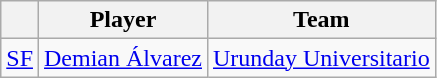<table class="wikitable">
<tr>
<th style="text-align:center;"></th>
<th style="text-align:center;">Player</th>
<th style="text-align:center;">Team</th>
</tr>
<tr>
<td style="text-align:center;"><a href='#'>SF</a></td>
<td> <a href='#'>Demian Álvarez</a></td>
<td><a href='#'>Urunday Universitario</a></td>
</tr>
</table>
